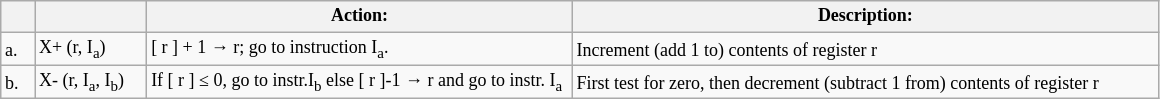<table class="wikitable">
<tr style="font-size:9pt">
<th width="16.8" Height="9.6" align="center" valign="bottom"></th>
<th width="69" valign="bottom"></th>
<th width="277.8" align="center" valign="bottom">Action:</th>
<th width="385.2" align="center" valign="bottom">Description:</th>
</tr>
<tr style="font-size:9pt" valign="bottom">
<td Height="9.6">a.</td>
<td>X+ (r, I<sub>a</sub>)</td>
<td>[ r ] + 1 → r; go to instruction I<sub>a</sub>.</td>
<td>Increment (add 1 to) contents of register r</td>
</tr>
<tr style="font-size:9pt" valign="bottom">
<td Height="9.6">b.</td>
<td>X- (r, I<sub>a</sub>, I<sub>b</sub>)</td>
<td>If [ r ] ≤ 0, go to instr.I<sub>b</sub> else [ r ]-1 → r and go to instr. I<sub>a</sub></td>
<td>First test for zero, then decrement (subtract 1 from) contents of register r</td>
</tr>
</table>
